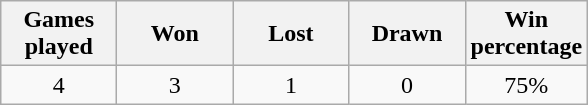<table class="wikitable" style="text-align:center">
<tr>
<th width="70">Games played</th>
<th width="70">Won</th>
<th width="70">Lost</th>
<th width="70">Drawn</th>
<th width="70">Win percentage</th>
</tr>
<tr>
<td>4</td>
<td>3</td>
<td>1</td>
<td>0</td>
<td>75%</td>
</tr>
</table>
